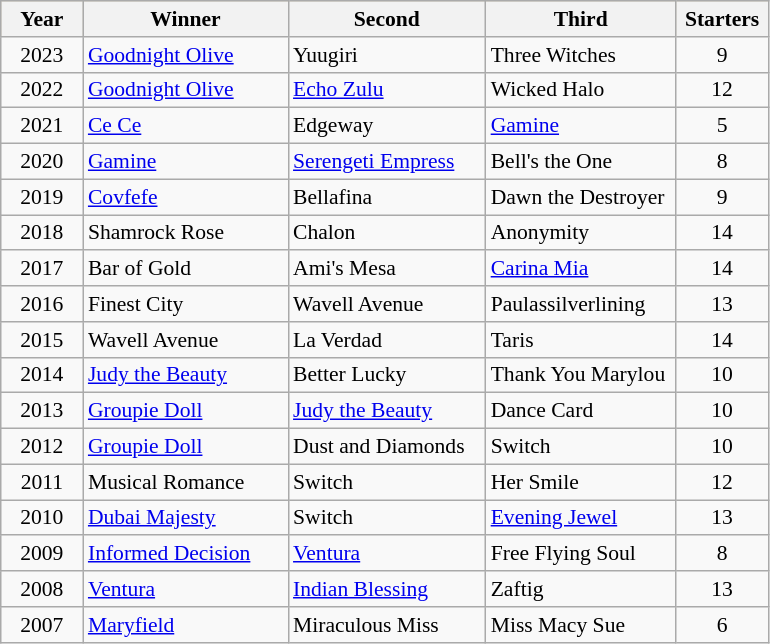<table class = "wikitable sortable" | border="1" cellpadding="0" style="border-collapse: collapse; font-size:90%">
<tr bgcolor="#DACAA5" align="center">
<th width="48px"><strong>Year</strong></th>
<th width="130px"><strong>Winner</strong></th>
<th width="125px"><strong>Second</strong></th>
<th width="120px"><strong>Third</strong></th>
<th width="55px"><strong>Starters</strong></th>
</tr>
<tr>
<td align=center>2023</td>
<td><a href='#'>Goodnight Olive</a></td>
<td>Yuugiri</td>
<td>Three Witches</td>
<td align=center>9</td>
</tr>
<tr>
<td align=center>2022</td>
<td><a href='#'>Goodnight Olive</a></td>
<td><a href='#'>Echo Zulu</a></td>
<td>Wicked Halo</td>
<td align=center>12</td>
</tr>
<tr>
<td align=center>2021</td>
<td><a href='#'>Ce Ce</a></td>
<td>Edgeway</td>
<td><a href='#'>Gamine</a></td>
<td align=center>5</td>
</tr>
<tr>
<td align=center>2020</td>
<td><a href='#'>Gamine</a></td>
<td><a href='#'>Serengeti Empress</a></td>
<td>Bell's the One</td>
<td align=center>8</td>
</tr>
<tr>
<td align=center>2019</td>
<td><a href='#'>Covfefe</a></td>
<td>Bellafina</td>
<td>Dawn the Destroyer</td>
<td align=center>9</td>
</tr>
<tr>
<td align=center>2018</td>
<td>Shamrock Rose</td>
<td>Chalon</td>
<td>Anonymity</td>
<td align=center>14</td>
</tr>
<tr>
<td align=center>2017</td>
<td>Bar of Gold</td>
<td>Ami's Mesa</td>
<td><a href='#'> Carina Mia</a></td>
<td align=center>14</td>
</tr>
<tr>
<td align=center>2016</td>
<td>Finest City</td>
<td>Wavell Avenue</td>
<td>Paulassilverlining</td>
<td align=center>13</td>
</tr>
<tr>
<td align=center>2015</td>
<td>Wavell Avenue</td>
<td>La Verdad</td>
<td>Taris</td>
<td align=center>14</td>
</tr>
<tr>
<td align=center>2014</td>
<td><a href='#'>Judy the Beauty</a></td>
<td>Better Lucky</td>
<td>Thank You Marylou</td>
<td align=center>10</td>
</tr>
<tr>
<td align=center>2013</td>
<td><a href='#'>Groupie Doll</a></td>
<td><a href='#'>Judy the Beauty</a></td>
<td>Dance Card</td>
<td align=center>10</td>
</tr>
<tr>
<td align=center>2012</td>
<td><a href='#'>Groupie Doll</a></td>
<td>Dust and Diamonds</td>
<td>Switch</td>
<td align=center>10</td>
</tr>
<tr>
<td align=center>2011</td>
<td>Musical Romance</td>
<td>Switch</td>
<td>Her Smile</td>
<td align=center>12</td>
</tr>
<tr>
<td align=center>2010</td>
<td><a href='#'>Dubai Majesty</a></td>
<td>Switch</td>
<td><a href='#'>Evening Jewel</a></td>
<td align=center>13</td>
</tr>
<tr>
<td align=center>2009</td>
<td><a href='#'>Informed Decision</a></td>
<td><a href='#'>Ventura</a></td>
<td>Free Flying Soul</td>
<td align=center>8</td>
</tr>
<tr>
<td align=center>2008</td>
<td><a href='#'>Ventura</a></td>
<td><a href='#'>Indian Blessing</a></td>
<td>Zaftig</td>
<td align=center>13</td>
</tr>
<tr>
<td align=center>2007</td>
<td><a href='#'>Maryfield</a></td>
<td>Miraculous Miss</td>
<td>Miss Macy Sue</td>
<td align=center>6</td>
</tr>
</table>
